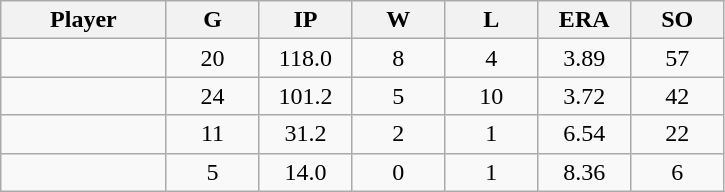<table class="wikitable sortable">
<tr>
<th bgcolor="#DDDDFF" width="16%">Player</th>
<th bgcolor="#DDDDFF" width="9%">G</th>
<th bgcolor="#DDDDFF" width="9%">IP</th>
<th bgcolor="#DDDDFF" width="9%">W</th>
<th bgcolor="#DDDDFF" width="9%">L</th>
<th bgcolor="#DDDDFF" width="9%">ERA</th>
<th bgcolor="#DDDDFF" width="9%">SO</th>
</tr>
<tr align="center">
<td></td>
<td>20</td>
<td>118.0</td>
<td>8</td>
<td>4</td>
<td>3.89</td>
<td>57</td>
</tr>
<tr align="center">
<td></td>
<td>24</td>
<td>101.2</td>
<td>5</td>
<td>10</td>
<td>3.72</td>
<td>42</td>
</tr>
<tr align=center>
<td></td>
<td>11</td>
<td>31.2</td>
<td>2</td>
<td>1</td>
<td>6.54</td>
<td>22</td>
</tr>
<tr align="center">
<td></td>
<td>5</td>
<td>14.0</td>
<td>0</td>
<td>1</td>
<td>8.36</td>
<td>6</td>
</tr>
</table>
